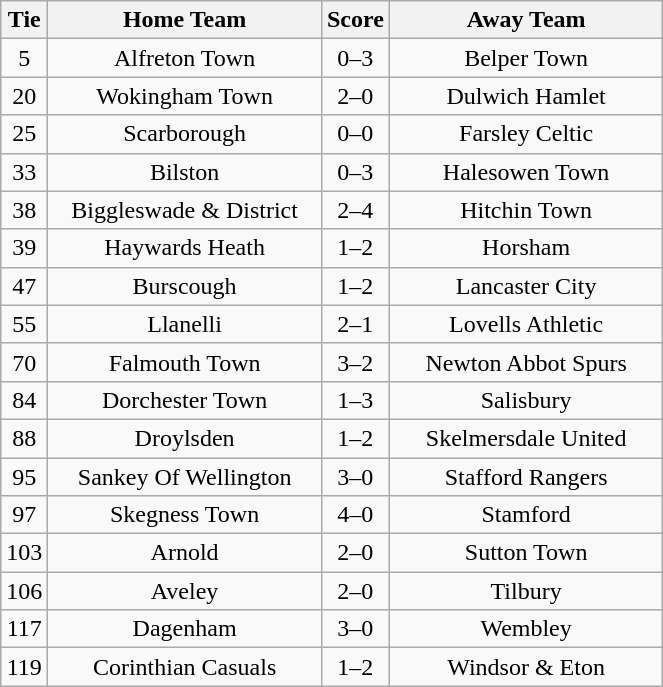<table class="wikitable" style="text-align:center;">
<tr>
<th width=20>Tie</th>
<th width=175>Home Team</th>
<th width=20>Score</th>
<th width=175>Away Team</th>
</tr>
<tr>
<td>5</td>
<td>Alfreton Town</td>
<td>0–3</td>
<td>Belper Town</td>
</tr>
<tr>
<td>20</td>
<td>Wokingham Town</td>
<td>2–0</td>
<td>Dulwich Hamlet</td>
</tr>
<tr>
<td>25</td>
<td>Scarborough</td>
<td>0–0</td>
<td>Farsley Celtic</td>
</tr>
<tr>
<td>33</td>
<td>Bilston</td>
<td>0–3</td>
<td>Halesowen Town</td>
</tr>
<tr>
<td>38</td>
<td>Biggleswade & District</td>
<td>2–4</td>
<td>Hitchin Town</td>
</tr>
<tr>
<td>39</td>
<td>Haywards Heath</td>
<td>1–2</td>
<td>Horsham</td>
</tr>
<tr>
<td>47</td>
<td>Burscough</td>
<td>1–2</td>
<td>Lancaster City</td>
</tr>
<tr>
<td>55</td>
<td>Llanelli</td>
<td>2–1</td>
<td>Lovells Athletic</td>
</tr>
<tr>
<td>70</td>
<td>Falmouth Town</td>
<td>3–2</td>
<td>Newton Abbot Spurs</td>
</tr>
<tr>
<td>84</td>
<td>Dorchester Town</td>
<td>1–3</td>
<td>Salisbury</td>
</tr>
<tr>
<td>88</td>
<td>Droylsden</td>
<td>1–2</td>
<td>Skelmersdale United</td>
</tr>
<tr>
<td>95</td>
<td>Sankey Of Wellington</td>
<td>3–0</td>
<td>Stafford Rangers</td>
</tr>
<tr>
<td>97</td>
<td>Skegness Town</td>
<td>4–0</td>
<td>Stamford</td>
</tr>
<tr>
<td>103</td>
<td>Arnold</td>
<td>2–0</td>
<td>Sutton Town</td>
</tr>
<tr>
<td>106</td>
<td>Aveley</td>
<td>2–0</td>
<td>Tilbury</td>
</tr>
<tr>
<td>117</td>
<td>Dagenham</td>
<td>3–0</td>
<td>Wembley</td>
</tr>
<tr>
<td>119</td>
<td>Corinthian Casuals</td>
<td>1–2</td>
<td>Windsor & Eton</td>
</tr>
</table>
